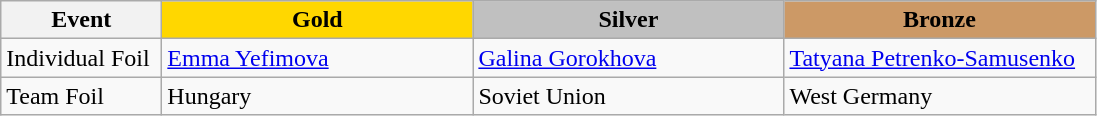<table class="wikitable">
<tr>
<th width="100">Event</th>
<th style="background-color:gold;" width="200"> Gold</th>
<th style="background-color:silver;" width="200"> Silver</th>
<th style="background-color:#CC9966;" width="200"> Bronze</th>
</tr>
<tr>
<td>Individual Foil</td>
<td> <a href='#'>Emma Yefimova</a></td>
<td> <a href='#'>Galina Gorokhova</a></td>
<td> <a href='#'>Tatyana Petrenko-Samusenko</a></td>
</tr>
<tr>
<td>Team Foil</td>
<td> Hungary</td>
<td> Soviet Union</td>
<td> West Germany</td>
</tr>
</table>
